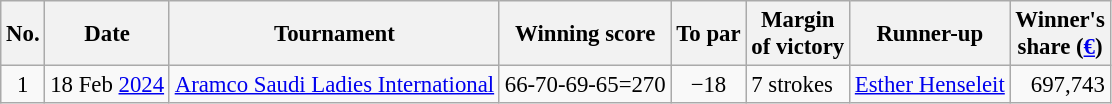<table class="wikitable" style="font-size:95%;">
<tr>
<th>No.</th>
<th>Date</th>
<th>Tournament</th>
<th>Winning score</th>
<th>To par</th>
<th>Margin<br>of victory</th>
<th>Runner-up</th>
<th>Winner's<br>share (<a href='#'>€</a>)</th>
</tr>
<tr>
<td align=center>1</td>
<td align=right>18 Feb <a href='#'>2024</a></td>
<td><a href='#'>Aramco Saudi Ladies International</a></td>
<td align=right>66-70-69-65=270</td>
<td align=center>−18</td>
<td>7 strokes</td>
<td> <a href='#'>Esther Henseleit</a></td>
<td align=right>697,743</td>
</tr>
</table>
